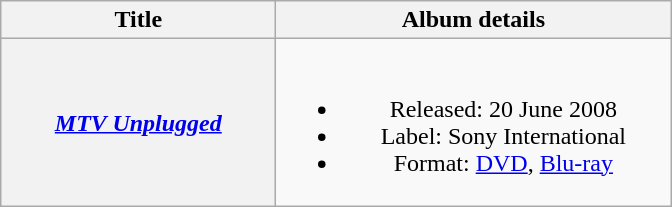<table class="wikitable plainrowheaders" style="text-align:center; border:1">
<tr>
<th scope="col" style="width:11em;">Title</th>
<th scope="col" style="width:16em;">Album details</th>
</tr>
<tr>
<th scope="row"><em><a href='#'>MTV Unplugged</a></em></th>
<td><br><ul><li>Released: 20 June 2008</li><li>Label: Sony International</li><li>Format: <a href='#'>DVD</a>, <a href='#'>Blu-ray</a></li></ul></td>
</tr>
</table>
